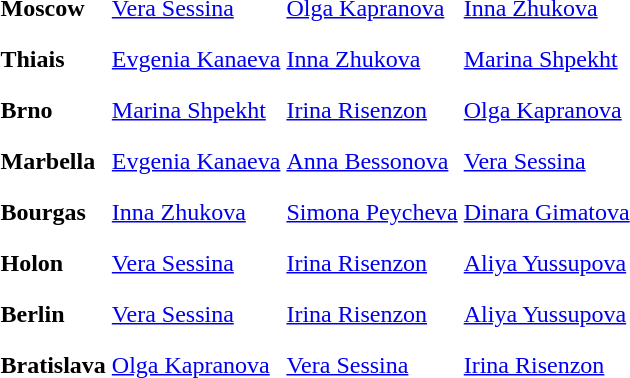<table>
<tr>
<th scope=row style="text-align:left">Moscow</th>
<td style="height:30px;"> <a href='#'>Vera Sessina</a></td>
<td style="height:30px;"> <a href='#'>Olga Kapranova</a></td>
<td style="height:30px;"> <a href='#'>Inna Zhukova</a></td>
</tr>
<tr>
<th scope=row style="text-align:left">Thiais</th>
<td style="height:30px;"> <a href='#'>Evgenia Kanaeva</a></td>
<td style="height:30px;"> <a href='#'>Inna Zhukova</a></td>
<td style="height:30px;"> <a href='#'>Marina Shpekht</a></td>
</tr>
<tr>
<th scope=row style="text-align:left">Brno</th>
<td style="height:30px;"> <a href='#'>Marina Shpekht</a></td>
<td style="height:30px;"> <a href='#'>Irina Risenzon</a></td>
<td style="height:30px;"> <a href='#'>Olga Kapranova</a></td>
</tr>
<tr>
<th scope=row style="text-align:left">Marbella</th>
<td style="height:30px;"> <a href='#'>Evgenia Kanaeva</a></td>
<td style="height:30px;"> <a href='#'>Anna Bessonova</a></td>
<td style="height:30px;"> <a href='#'>Vera Sessina</a></td>
</tr>
<tr>
<th scope=row style="text-align:left">Bourgas</th>
<td style="height:30px;"> <a href='#'>Inna Zhukova</a></td>
<td style="height:30px;"> <a href='#'>Simona Peycheva</a></td>
<td style="height:30px;"> <a href='#'>Dinara Gimatova</a></td>
</tr>
<tr>
<th scope=row style="text-align:left">Holon</th>
<td style="height:30px;"> <a href='#'>Vera Sessina</a></td>
<td style="height:30px;"> <a href='#'>Irina Risenzon</a></td>
<td style="height:30px;"> <a href='#'>Aliya Yussupova</a></td>
</tr>
<tr>
<th scope=row style="text-align:left">Berlin</th>
<td style="height:30px;"> <a href='#'>Vera Sessina</a></td>
<td style="height:30px;"> <a href='#'>Irina Risenzon</a></td>
<td style="height:30px;"> <a href='#'>Aliya Yussupova</a></td>
</tr>
<tr>
<th scope=row style="text-align:left">Bratislava</th>
<td style="height:30px;"> <a href='#'>Olga Kapranova</a></td>
<td style="height:30px;"> <a href='#'>Vera Sessina</a></td>
<td style="height:30px;"> <a href='#'>Irina Risenzon</a></td>
</tr>
<tr>
</tr>
</table>
